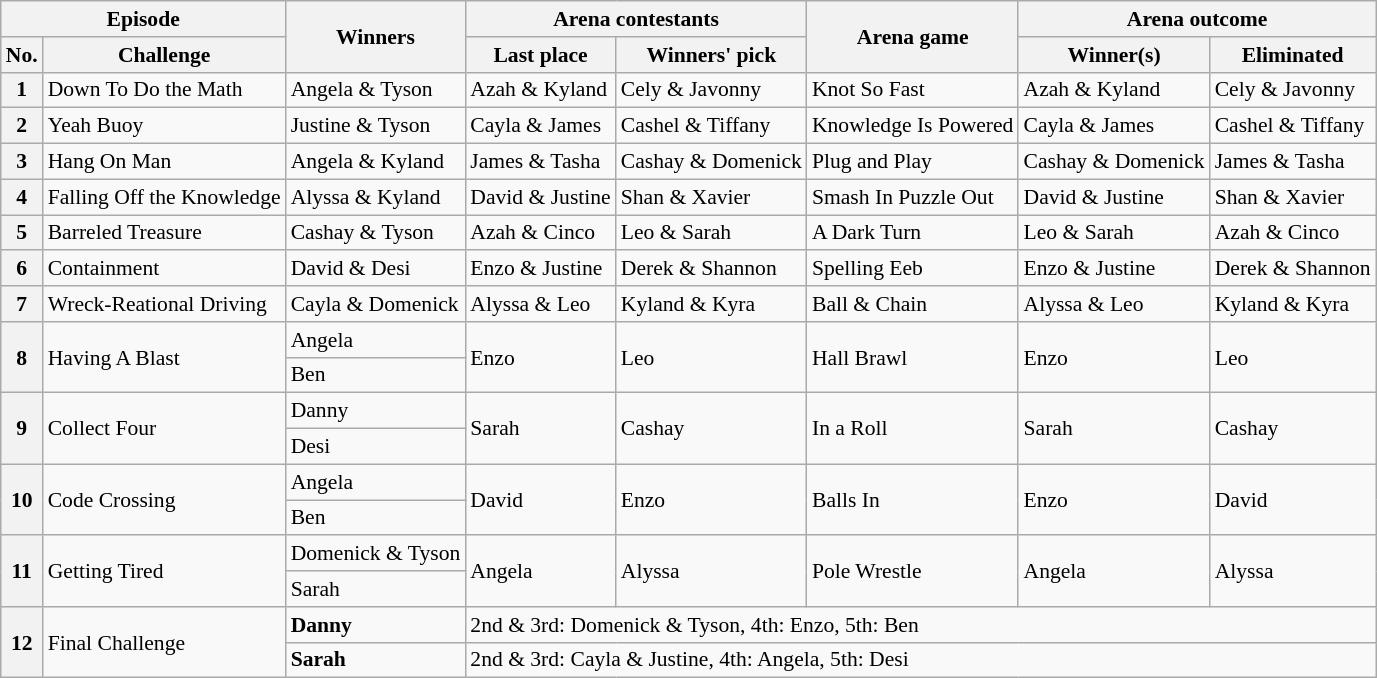<table class="wikitable" style="font-size:90%; white-space:nowrap">
<tr>
<th colspan=2>Episode</th>
<th rowspan="2">Winners</th>
<th colspan="2">Arena contestants</th>
<th rowspan=2>Arena game</th>
<th colspan="2">Arena outcome</th>
</tr>
<tr>
<th>No.</th>
<th>Challenge</th>
<th>Last place</th>
<th>Winners' pick</th>
<th>Winner(s)</th>
<th>Eliminated</th>
</tr>
<tr>
<th>1</th>
<td>Down To Do the Math</td>
<td>Angela & Tyson</td>
<td>Azah & Kyland</td>
<td>Cely & Javonny</td>
<td>Knot So Fast</td>
<td>Azah & Kyland</td>
<td>Cely & Javonny</td>
</tr>
<tr>
<th>2</th>
<td>Yeah Buoy</td>
<td>Justine & Tyson</td>
<td>Cayla & James</td>
<td>Cashel & Tiffany</td>
<td>Knowledge Is Powered</td>
<td>Cayla & James</td>
<td>Cashel & Tiffany</td>
</tr>
<tr>
<th>3</th>
<td>Hang On Man</td>
<td>Angela & Kyland</td>
<td>James & Tasha</td>
<td>Cashay & Domenick</td>
<td>Plug and Play</td>
<td>Cashay & Domenick</td>
<td>James & Tasha</td>
</tr>
<tr>
<th>4</th>
<td>Falling Off the Knowledge</td>
<td>Alyssa & Kyland</td>
<td>David & Justine</td>
<td>Shan & Xavier</td>
<td>Smash In Puzzle Out</td>
<td>David & Justine</td>
<td>Shan & Xavier</td>
</tr>
<tr>
<th>5</th>
<td>Barreled Treasure</td>
<td>Cashay & Tyson</td>
<td>Azah & Cinco</td>
<td>Leo & Sarah</td>
<td>A Dark Turn</td>
<td>Leo & Sarah</td>
<td>Azah & Cinco</td>
</tr>
<tr>
<th>6</th>
<td>Containment</td>
<td>David & Desi</td>
<td>Enzo & Justine</td>
<td>Derek & Shannon</td>
<td>Spelling Eeb</td>
<td>Enzo & Justine</td>
<td>Derek & Shannon</td>
</tr>
<tr>
<th>7</th>
<td>Wreck-Reational Driving</td>
<td>Cayla & Domenick</td>
<td>Alyssa & Leo</td>
<td>Kyland & Kyra</td>
<td>Ball & Chain</td>
<td>Alyssa & Leo</td>
<td>Kyland & Kyra</td>
</tr>
<tr>
<th rowspan="2">8</th>
<td rowspan="2">Having A Blast</td>
<td>Angela</td>
<td rowspan="2">Enzo</td>
<td rowspan="2">Leo</td>
<td rowspan="2">Hall Brawl</td>
<td rowspan="2">Enzo</td>
<td rowspan="2">Leo</td>
</tr>
<tr>
<td>Ben</td>
</tr>
<tr>
<th rowspan="2">9</th>
<td rowspan="2">Collect Four</td>
<td>Danny</td>
<td rowspan="2">Sarah</td>
<td rowspan="2">Cashay</td>
<td rowspan="2">In a Roll</td>
<td rowspan="2">Sarah</td>
<td rowspan="2">Cashay</td>
</tr>
<tr>
<td>Desi</td>
</tr>
<tr>
<th rowspan="2">10</th>
<td rowspan="2">Code Crossing</td>
<td>Angela</td>
<td rowspan="2">David</td>
<td rowspan="2">Enzo</td>
<td rowspan="2">Balls In</td>
<td rowspan="2">Enzo</td>
<td rowspan="2">David</td>
</tr>
<tr>
<td>Ben</td>
</tr>
<tr>
<th rowspan="2">11</th>
<td rowspan="2">Getting Tired</td>
<td>Domenick & Tyson</td>
<td rowspan="2">Angela</td>
<td rowspan="2">Alyssa</td>
<td rowspan="2">Pole Wrestle</td>
<td rowspan="2">Angela</td>
<td rowspan="2">Alyssa</td>
</tr>
<tr>
<td>Sarah</td>
</tr>
<tr>
<th rowspan="2">12</th>
<td rowspan="2">Final Challenge</td>
<td><strong>Danny</strong></td>
<td colspan="5">2nd & 3rd: Domenick & Tyson, 4th: Enzo, 5th: Ben</td>
</tr>
<tr>
<td><strong>Sarah</strong></td>
<td colspan="5">2nd & 3rd: Cayla & Justine, 4th: Angela, 5th: Desi</td>
</tr>
</table>
